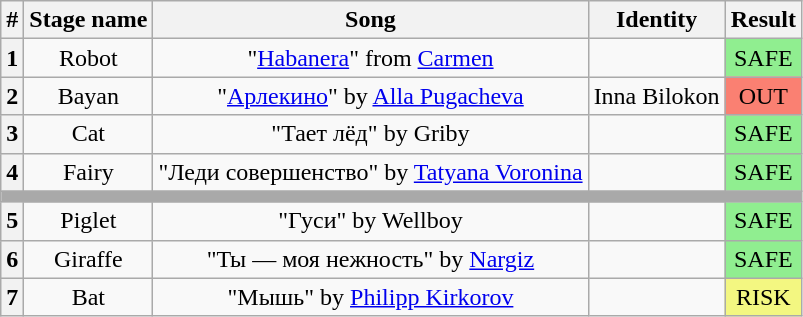<table class="wikitable plainrowheaders" style="text-align: center">
<tr>
<th>#</th>
<th>Stage name</th>
<th>Song</th>
<th>Identity</th>
<th>Result</th>
</tr>
<tr>
<th>1</th>
<td>Robot</td>
<td>"<a href='#'>Habanera</a>" from <a href='#'>Carmen</a></td>
<td></td>
<td bgcolor=lightgreen>SAFE</td>
</tr>
<tr>
<th>2</th>
<td>Bayan</td>
<td>"<a href='#'>Арлекино</a>" by <a href='#'>Alla Pugacheva</a></td>
<td>Inna Bilokon</td>
<td bgcolor=salmon>OUT</td>
</tr>
<tr>
<th>3</th>
<td>Cat</td>
<td>"Тает лёд" by Griby</td>
<td></td>
<td bgcolor=lightgreen>SAFE</td>
</tr>
<tr>
<th>4</th>
<td>Fairy</td>
<td>"Леди совершенство" by <a href='#'>Tatyana Voronina</a></td>
<td></td>
<td bgcolor=lightgreen>SAFE</td>
</tr>
<tr>
<td colspan="5" style="background:darkgray"></td>
</tr>
<tr>
<th>5</th>
<td>Piglet</td>
<td>"Гуси" by Wellboy</td>
<td></td>
<td bgcolor=lightgreen>SAFE</td>
</tr>
<tr>
<th>6</th>
<td>Giraffe</td>
<td>"Ты ― моя нежность" by <a href='#'>Nargiz</a></td>
<td></td>
<td bgcolor=lightgreen>SAFE</td>
</tr>
<tr>
<th>7</th>
<td>Bat</td>
<td>"Мышь" by <a href='#'>Philipp Kirkorov</a></td>
<td></td>
<td bgcolor="#F3F781">RISK</td>
</tr>
</table>
